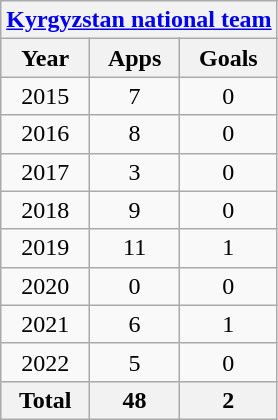<table class="wikitable" style="text-align:center">
<tr>
<th colspan=3><a href='#'>Kyrgyzstan national team</a></th>
</tr>
<tr>
<th>Year</th>
<th>Apps</th>
<th>Goals</th>
</tr>
<tr>
<td>2015</td>
<td>7</td>
<td>0</td>
</tr>
<tr>
<td>2016</td>
<td>8</td>
<td>0</td>
</tr>
<tr>
<td>2017</td>
<td>3</td>
<td>0</td>
</tr>
<tr>
<td>2018</td>
<td>9</td>
<td>0</td>
</tr>
<tr>
<td>2019</td>
<td>11</td>
<td>1</td>
</tr>
<tr>
<td>2020</td>
<td>0</td>
<td>0</td>
</tr>
<tr>
<td>2021</td>
<td>6</td>
<td>1</td>
</tr>
<tr>
<td>2022</td>
<td>5</td>
<td>0</td>
</tr>
<tr>
<th>Total</th>
<th>48</th>
<th>2</th>
</tr>
</table>
